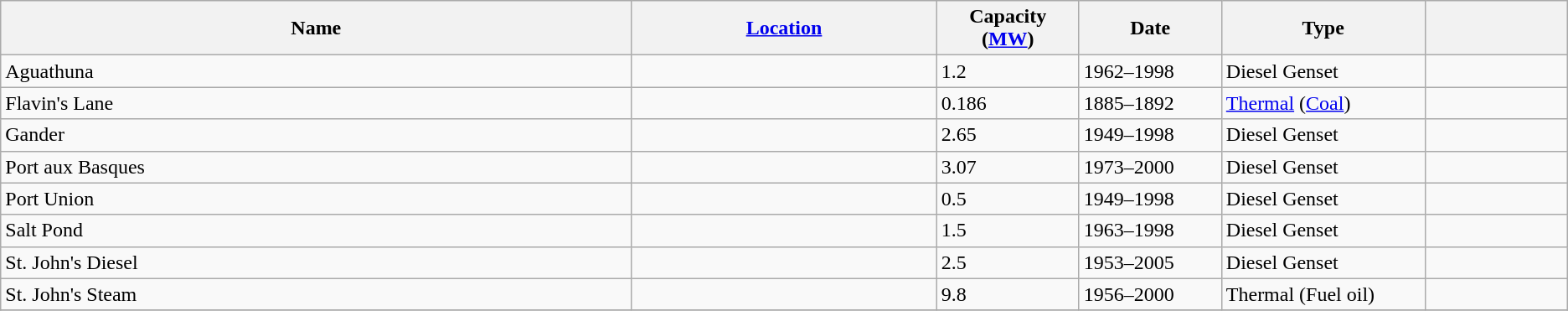<table class="wikitable sortable">
<tr>
<th width="31%">Name</th>
<th width="15%"><a href='#'>Location</a></th>
<th width="7%">Capacity (<a href='#'>MW</a>)</th>
<th width="7%">Date</th>
<th width="10%">Type</th>
<th width="7%"></th>
</tr>
<tr>
<td>Aguathuna</td>
<td></td>
<td>1.2</td>
<td>1962–1998</td>
<td>Diesel Genset</td>
<td></td>
</tr>
<tr>
<td>Flavin's Lane</td>
<td></td>
<td>0.186</td>
<td>1885–1892</td>
<td><a href='#'>Thermal</a> (<a href='#'>Coal</a>)</td>
<td></td>
</tr>
<tr>
<td>Gander</td>
<td></td>
<td>2.65</td>
<td>1949–1998</td>
<td>Diesel Genset</td>
<td></td>
</tr>
<tr>
<td>Port aux Basques</td>
<td></td>
<td>3.07</td>
<td>1973–2000</td>
<td>Diesel Genset</td>
<td></td>
</tr>
<tr>
<td>Port Union</td>
<td></td>
<td>0.5</td>
<td>1949–1998</td>
<td>Diesel Genset</td>
<td></td>
</tr>
<tr>
<td>Salt Pond</td>
<td></td>
<td>1.5</td>
<td>1963–1998</td>
<td>Diesel Genset</td>
<td></td>
</tr>
<tr>
<td>St. John's Diesel</td>
<td></td>
<td>2.5</td>
<td>1953–2005</td>
<td>Diesel Genset</td>
<td></td>
</tr>
<tr>
<td>St. John's Steam</td>
<td></td>
<td>9.8</td>
<td>1956–2000</td>
<td>Thermal (Fuel oil)</td>
<td></td>
</tr>
<tr>
</tr>
</table>
